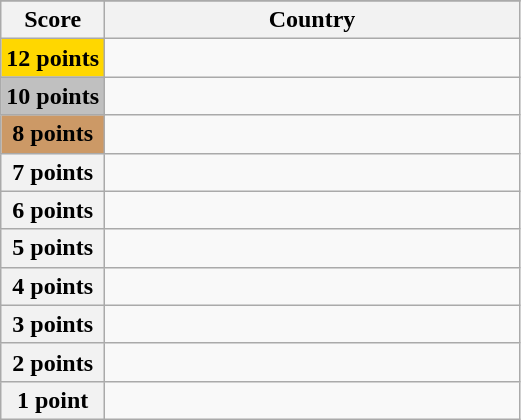<table class="wikitable">
<tr>
</tr>
<tr>
<th scope="col" width="20%">Score</th>
<th scope="col">Country</th>
</tr>
<tr>
<th scope="row" style="background:gold">12 points</th>
<td></td>
</tr>
<tr>
<th scope="row" style="background:silver">10 points</th>
<td></td>
</tr>
<tr>
<th scope="row" style="background:#CC9966">8 points</th>
<td></td>
</tr>
<tr>
<th scope="row">7 points</th>
<td></td>
</tr>
<tr>
<th scope="row">6 points</th>
<td></td>
</tr>
<tr>
<th scope="row">5 points</th>
<td></td>
</tr>
<tr>
<th scope="row">4 points</th>
<td></td>
</tr>
<tr>
<th scope="row">3 points</th>
<td></td>
</tr>
<tr>
<th scope="row">2 points</th>
<td></td>
</tr>
<tr>
<th scope="row">1 point</th>
<td></td>
</tr>
</table>
